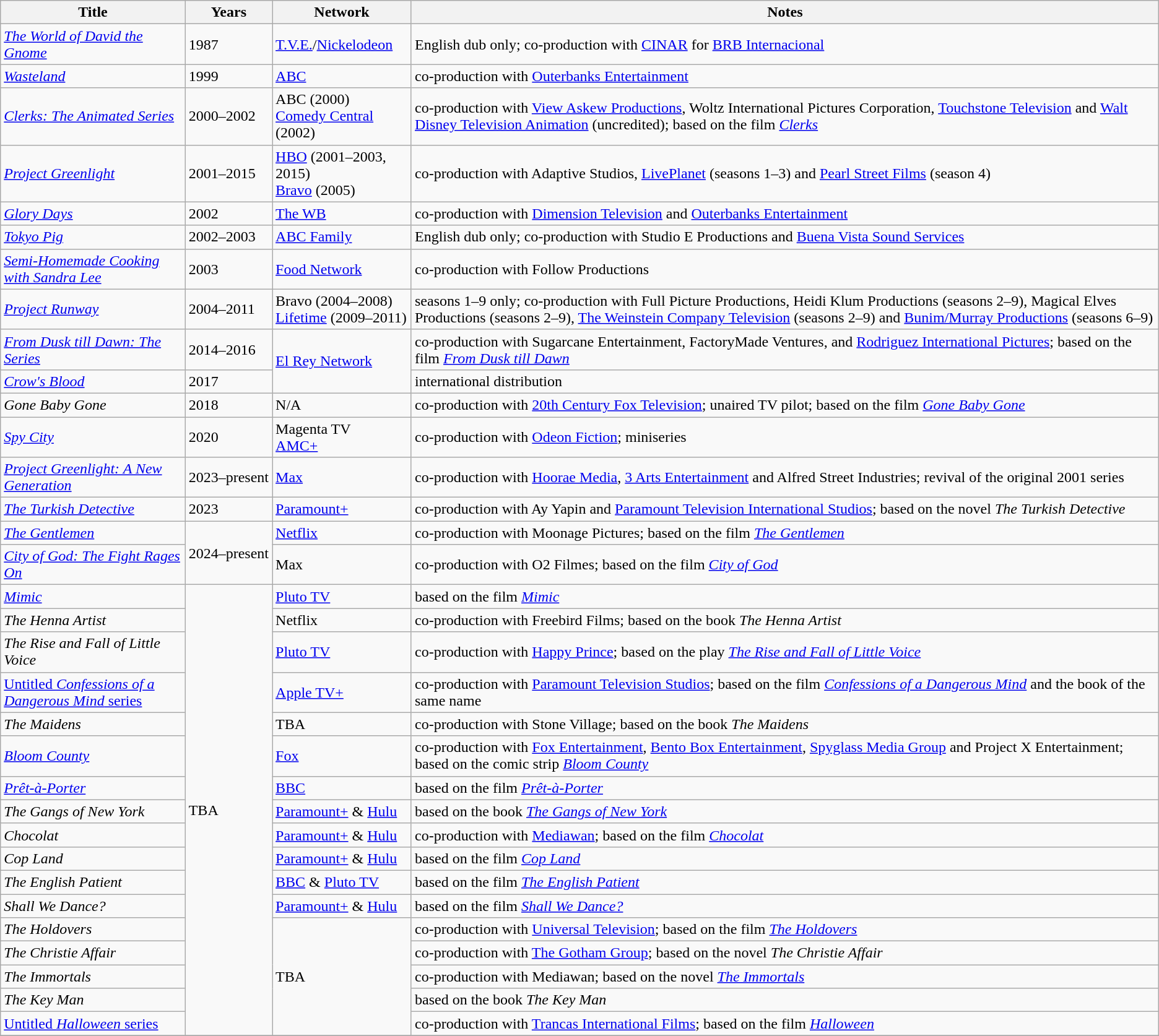<table class="wikitable sortable">
<tr>
<th>Title</th>
<th>Years</th>
<th>Network</th>
<th>Notes</th>
</tr>
<tr>
<td><em><a href='#'>The World of David the Gnome</a></em></td>
<td>1987</td>
<td><a href='#'>T.V.E.</a>/<a href='#'>Nickelodeon</a></td>
<td>English dub only; co-production with <a href='#'>CINAR</a> for <a href='#'>BRB Internacional</a></td>
</tr>
<tr>
<td><em><a href='#'>Wasteland</a></em></td>
<td>1999</td>
<td><a href='#'>ABC</a></td>
<td>co-production with <a href='#'>Outerbanks Entertainment</a></td>
</tr>
<tr>
<td><em><a href='#'>Clerks: The Animated Series</a></em></td>
<td>2000–2002</td>
<td>ABC (2000)<br><a href='#'>Comedy Central</a> (2002)</td>
<td>co-production with <a href='#'>View Askew Productions</a>, Woltz International Pictures Corporation, <a href='#'>Touchstone Television</a> and <a href='#'>Walt Disney Television Animation</a> (uncredited); based on the film <em><a href='#'>Clerks</a></em></td>
</tr>
<tr>
<td><em><a href='#'>Project Greenlight</a></em></td>
<td>2001–2015</td>
<td><a href='#'>HBO</a> (2001–2003, 2015)<br><a href='#'>Bravo</a> (2005)</td>
<td>co-production with Adaptive Studios, <a href='#'>LivePlanet</a> (seasons 1–3) and <a href='#'>Pearl Street Films</a> (season 4)</td>
</tr>
<tr>
<td><em><a href='#'>Glory Days</a></em></td>
<td>2002</td>
<td><a href='#'>The WB</a></td>
<td>co-production with <a href='#'>Dimension Television</a> and <a href='#'>Outerbanks Entertainment</a></td>
</tr>
<tr>
<td><em><a href='#'>Tokyo Pig</a></em></td>
<td>2002–2003</td>
<td><a href='#'>ABC Family</a></td>
<td>English dub only; co-production with Studio E Productions and <a href='#'>Buena Vista Sound Services</a></td>
</tr>
<tr>
<td><em><a href='#'>Semi-Homemade Cooking with Sandra Lee</a></em></td>
<td>2003</td>
<td><a href='#'>Food Network</a></td>
<td>co-production with Follow Productions</td>
</tr>
<tr>
<td><em><a href='#'>Project Runway</a></em></td>
<td>2004–2011</td>
<td>Bravo (2004–2008)<br><a href='#'>Lifetime</a> (2009–2011)</td>
<td>seasons 1–9 only; co-production with Full Picture Productions, Heidi Klum Productions (seasons 2–9), Magical Elves Productions (seasons 2–9), <a href='#'>The Weinstein Company Television</a> (seasons 2–9) and <a href='#'>Bunim/Murray Productions</a> (seasons 6–9)</td>
</tr>
<tr>
<td><em><a href='#'>From Dusk till Dawn: The Series</a></em></td>
<td>2014–2016</td>
<td rowspan="2"><a href='#'>El Rey Network</a></td>
<td>co-production with Sugarcane Entertainment, FactoryMade Ventures, and <a href='#'>Rodriguez International Pictures</a>; based on the film <em><a href='#'>From Dusk till Dawn</a></em></td>
</tr>
<tr>
<td><em><a href='#'>Crow's Blood</a></em></td>
<td>2017</td>
<td>international distribution</td>
</tr>
<tr>
<td><em>Gone Baby Gone</em></td>
<td>2018</td>
<td>N/A</td>
<td>co-production with <a href='#'>20th Century Fox Television</a>; unaired TV pilot; based on the film <em><a href='#'>Gone Baby Gone</a></em></td>
</tr>
<tr>
<td><em><a href='#'>Spy City</a></em></td>
<td>2020</td>
<td>Magenta TV<br><a href='#'>AMC+</a></td>
<td>co-production with <a href='#'>Odeon Fiction</a>; miniseries</td>
</tr>
<tr>
<td><em><a href='#'>Project Greenlight: A New Generation</a></em></td>
<td>2023–present</td>
<td><a href='#'>Max</a></td>
<td>co-production with <a href='#'>Hoorae Media</a>, <a href='#'>3 Arts Entertainment</a> and Alfred Street Industries; revival of the original 2001 series</td>
</tr>
<tr>
<td><em><a href='#'>The Turkish Detective</a></em></td>
<td>2023</td>
<td><a href='#'>Paramount+</a></td>
<td>co-production with Ay Yapin and <a href='#'>Paramount Television International Studios</a>; based on the novel <em>The Turkish Detective</em></td>
</tr>
<tr>
<td><em><a href='#'>The Gentlemen</a></em></td>
<td rowspan="2" style="white-space: nowrap;">2024–present</td>
<td><a href='#'>Netflix</a></td>
<td>co-production with Moonage Pictures; based on the film <em><a href='#'>The Gentlemen</a></em></td>
</tr>
<tr>
<td><em><a href='#'>City of God: The Fight Rages On</a></em></td>
<td>Max</td>
<td>co-production with O2 Filmes; based on the film <em><a href='#'>City of God</a></em></td>
</tr>
<tr>
<td><em><a href='#'>Mimic</a></em></td>
<td rowspan="17">TBA</td>
<td><a href='#'>Pluto TV</a></td>
<td>based on the film <em><a href='#'>Mimic</a></em></td>
</tr>
<tr>
<td><em>The Henna Artist</em></td>
<td>Netflix</td>
<td>co-production with Freebird Films; based on the book <em>The Henna Artist</em></td>
</tr>
<tr>
<td><em>The Rise and Fall of Little Voice</em></td>
<td><a href='#'>Pluto TV</a></td>
<td>co-production with <a href='#'>Happy Prince</a>; based on the play <em><a href='#'>The Rise and Fall of Little Voice</a></em></td>
</tr>
<tr>
<td><a href='#'>Untitled <em>Confessions of a Dangerous Mind</em> series</a></td>
<td><a href='#'>Apple TV+</a></td>
<td>co-production with <a href='#'>Paramount Television Studios</a>; based on the film <em><a href='#'>Confessions of a Dangerous Mind</a></em> and the book of the same name</td>
</tr>
<tr>
<td><em>The Maidens</em></td>
<td>TBA</td>
<td>co-production with Stone Village; based on the book <em>The Maidens</em></td>
</tr>
<tr>
<td><em><a href='#'>Bloom County</a></em></td>
<td><a href='#'>Fox</a></td>
<td>co-production with <a href='#'>Fox Entertainment</a>, <a href='#'>Bento Box Entertainment</a>, <a href='#'>Spyglass Media Group</a> and Project X Entertainment; based on the comic strip <em><a href='#'>Bloom County</a></em></td>
</tr>
<tr>
<td><em><a href='#'>Prêt-à-Porter</a></em></td>
<td><a href='#'>BBC</a></td>
<td>based on the film <em><a href='#'>Prêt-à-Porter</a></em></td>
</tr>
<tr>
<td><em>The Gangs of New York</em></td>
<td><a href='#'>Paramount+</a> & <a href='#'>Hulu</a></td>
<td>based on the book <em><a href='#'>The Gangs of New York</a></em></td>
</tr>
<tr>
<td><em>Chocolat</em></td>
<td><a href='#'>Paramount+</a> & <a href='#'>Hulu</a></td>
<td>co-production with <a href='#'>Mediawan</a>; based on the film <em><a href='#'>Chocolat</a></em></td>
</tr>
<tr>
<td><em>Cop Land</em></td>
<td><a href='#'>Paramount+</a> & <a href='#'>Hulu</a></td>
<td>based on the film <em><a href='#'>Cop Land</a></em></td>
</tr>
<tr>
<td><em>The English Patient</em></td>
<td><a href='#'>BBC</a> & <a href='#'>Pluto TV</a></td>
<td>based on the film <em><a href='#'>The English Patient</a></em></td>
</tr>
<tr>
<td><em>Shall We Dance?</em></td>
<td><a href='#'>Paramount+</a> & <a href='#'>Hulu</a></td>
<td>based on the film <em><a href='#'>Shall We Dance?</a></em></td>
</tr>
<tr>
<td><em>The Holdovers</em></td>
<td rowspan="5">TBA</td>
<td>co-production with <a href='#'>Universal Television</a>; based on the film <em><a href='#'>The Holdovers</a></em></td>
</tr>
<tr>
<td><em>The Christie Affair</em></td>
<td>co-production with <a href='#'>The Gotham Group</a>; based on the novel <em>The Christie Affair</em></td>
</tr>
<tr>
<td><em>The Immortals</em></td>
<td>co-production with Mediawan; based on the novel <em><a href='#'>The Immortals</a></em></td>
</tr>
<tr>
<td><em>The Key Man</em></td>
<td>based on the book <em>The Key Man</em></td>
</tr>
<tr>
<td><a href='#'>Untitled <em>Halloween</em> series</a></td>
<td>co-production with <a href='#'>Trancas International Films</a>; based on the film <em><a href='#'>Halloween</a></em></td>
</tr>
<tr>
</tr>
</table>
